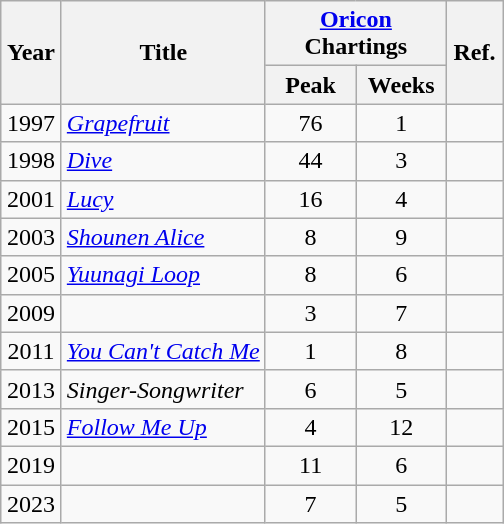<table class="wikitable">
<tr>
<th rowspan="2" style="width:33px;">Year</th>
<th rowspan="2">Title</th>
<th colspan="2" style="width:106px;"><a href='#'>Oricon</a> Chartings</th>
<th rowspan="2" style="width:30px;">Ref.</th>
</tr>
<tr>
<th style="width:53px;">Peak</th>
<th style="width:53px;">Weeks</th>
</tr>
<tr>
<td style="text-align:center;">1997</td>
<td><em><a href='#'>Grapefruit</a></em></td>
<td style="text-align:center;">76</td>
<td style="text-align:center;">1</td>
<td style="text-align:center;"></td>
</tr>
<tr>
<td style="text-align:center;">1998</td>
<td><em><a href='#'>Dive</a></em></td>
<td style="text-align:center;">44</td>
<td style="text-align:center;">3</td>
<td style="text-align:center;"></td>
</tr>
<tr>
<td style="text-align:center;">2001</td>
<td><em><a href='#'>Lucy</a></em></td>
<td style="text-align:center;">16</td>
<td style="text-align:center;">4</td>
<td style="text-align:center;"></td>
</tr>
<tr>
<td style="text-align:center;">2003</td>
<td><em><a href='#'>Shounen Alice</a></em></td>
<td style="text-align:center;">8</td>
<td style="text-align:center;">9</td>
<td style="text-align:center;"></td>
</tr>
<tr>
<td style="text-align:center;">2005</td>
<td><em><a href='#'>Yuunagi Loop</a></em></td>
<td style="text-align:center;">8</td>
<td style="text-align:center;">6</td>
<td style="text-align:center;"></td>
</tr>
<tr>
<td style="text-align:center;">2009</td>
<td></td>
<td style="text-align:center;">3</td>
<td style="text-align:center;">7</td>
<td style="text-align:center;"></td>
</tr>
<tr>
<td style="text-align:center;">2011</td>
<td><em><a href='#'>You Can't Catch Me</a></em></td>
<td style="text-align:center;">1</td>
<td style="text-align:center;">8</td>
<td style="text-align:center;"></td>
</tr>
<tr>
<td style="text-align:center;">2013</td>
<td><em>Singer-Songwriter</em></td>
<td style="text-align:center;">6</td>
<td style="text-align:center;">5</td>
<td style="text-align:center;"></td>
</tr>
<tr>
<td style="text-align:center;">2015</td>
<td><em><a href='#'>Follow Me Up</a></em></td>
<td style="text-align:center;">4</td>
<td style="text-align:center;">12</td>
<td style="text-align:center;"></td>
</tr>
<tr>
<td style="text-align:center;">2019</td>
<td></td>
<td style="text-align:center;">11</td>
<td style="text-align:center;">6</td>
<td style="text-align:center;"></td>
</tr>
<tr>
<td style="text-align:center;">2023</td>
<td></td>
<td style="text-align:center;">7</td>
<td style="text-align:center;">5</td>
<td style="text-align:center;"></td>
</tr>
</table>
